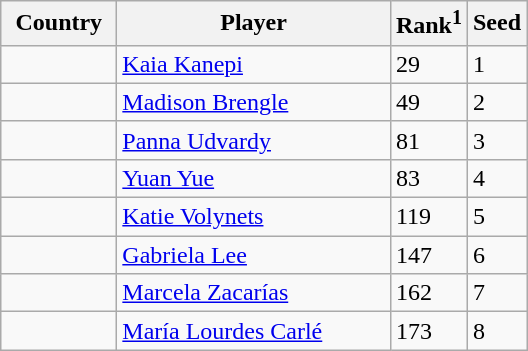<table class="sortable wikitable">
<tr>
<th width="70">Country</th>
<th width="175">Player</th>
<th>Rank<sup>1</sup></th>
<th>Seed</th>
</tr>
<tr>
<td></td>
<td><a href='#'>Kaia Kanepi</a></td>
<td>29</td>
<td>1</td>
</tr>
<tr>
<td></td>
<td><a href='#'>Madison Brengle</a></td>
<td>49</td>
<td>2</td>
</tr>
<tr>
<td></td>
<td><a href='#'>Panna Udvardy</a></td>
<td>81</td>
<td>3</td>
</tr>
<tr>
<td></td>
<td><a href='#'>Yuan Yue</a></td>
<td>83</td>
<td>4</td>
</tr>
<tr>
<td></td>
<td><a href='#'>Katie Volynets</a></td>
<td>119</td>
<td>5</td>
</tr>
<tr>
<td></td>
<td><a href='#'>Gabriela Lee</a></td>
<td>147</td>
<td>6</td>
</tr>
<tr>
<td></td>
<td><a href='#'>Marcela Zacarías</a></td>
<td>162</td>
<td>7</td>
</tr>
<tr>
<td></td>
<td><a href='#'>María Lourdes Carlé</a></td>
<td>173</td>
<td>8</td>
</tr>
</table>
